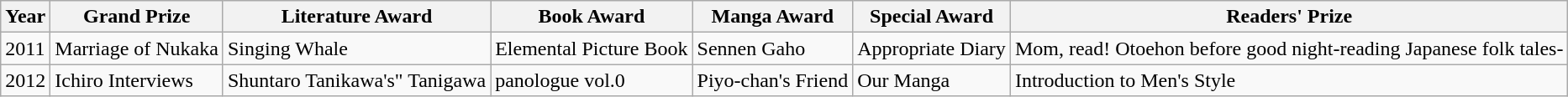<table class="wikitable">
<tr>
<th>Year</th>
<th>Grand Prize</th>
<th>Literature Award</th>
<th>Book Award</th>
<th>Manga Award</th>
<th>Special Award</th>
<th>Readers' Prize</th>
</tr>
<tr>
<td>2011</td>
<td>Marriage of Nukaka</td>
<td>Singing Whale</td>
<td>Elemental Picture Book</td>
<td>Sennen Gaho</td>
<td>Appropriate Diary</td>
<td>Mom, read! Otoehon before good night-reading Japanese folk tales-</td>
</tr>
<tr>
<td>2012</td>
<td>Ichiro Interviews</td>
<td>Shuntaro Tanikawa's" Tanigawa</td>
<td>panologue vol.0</td>
<td>Piyo-chan's Friend</td>
<td>Our Manga</td>
<td>Introduction to Men's Style</td>
</tr>
</table>
